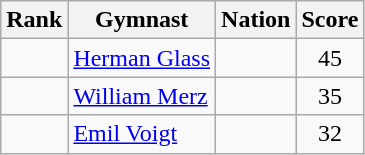<table class="wikitable sortable" style="text-align:center">
<tr>
<th>Rank</th>
<th>Gymnast</th>
<th>Nation</th>
<th>Score</th>
</tr>
<tr>
<td></td>
<td align=left><a href='#'>Herman Glass</a></td>
<td align=left></td>
<td>45</td>
</tr>
<tr>
<td></td>
<td align=left><a href='#'>William Merz</a></td>
<td align=left></td>
<td>35</td>
</tr>
<tr>
<td></td>
<td align=left><a href='#'>Emil Voigt</a></td>
<td align=left></td>
<td>32</td>
</tr>
</table>
